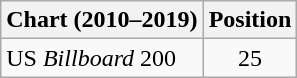<table class="wikitable plainrowheaders">
<tr>
<th scope="col">Chart (2010–2019)</th>
<th scope="col">Position</th>
</tr>
<tr>
<td>US <em>Billboard</em> 200</td>
<td style="text-align:center">25</td>
</tr>
</table>
